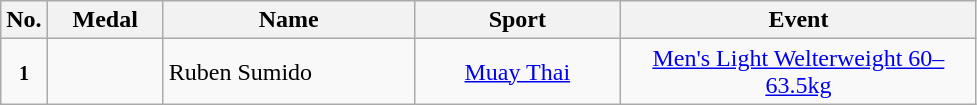<table class="wikitable" style="font-size:100%; text-align:center;">
<tr>
<th width="10">No.</th>
<th width="70">Medal</th>
<th width="160">Name</th>
<th width="130">Sport</th>
<th width="230">Event</th>
</tr>
<tr>
<td><small><strong>1</strong></small></td>
<td></td>
<td align=left>Ruben Sumido</td>
<td> <a href='#'>Muay Thai</a></td>
<td><a href='#'>Men's Light Welterweight 60–63.5kg</a></td>
</tr>
</table>
